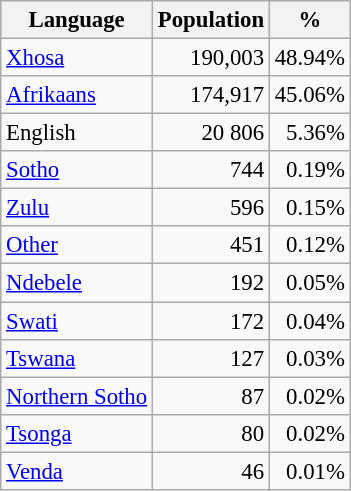<table class="wikitable" style="font-size: 95%; text-align: right">
<tr>
<th>Language</th>
<th>Population</th>
<th>%</th>
</tr>
<tr>
<td align=left><a href='#'>Xhosa</a></td>
<td>190,003</td>
<td>48.94%</td>
</tr>
<tr>
<td align=left><a href='#'>Afrikaans</a></td>
<td>174,917</td>
<td>45.06%</td>
</tr>
<tr>
<td align=left>English</td>
<td>20 806</td>
<td>5.36%</td>
</tr>
<tr>
<td align=left><a href='#'>Sotho</a></td>
<td>744</td>
<td>0.19%</td>
</tr>
<tr>
<td align=left><a href='#'>Zulu</a></td>
<td>596</td>
<td>0.15%</td>
</tr>
<tr>
<td align=left><a href='#'>Other</a></td>
<td>451</td>
<td>0.12%</td>
</tr>
<tr>
<td align=left><a href='#'>Ndebele</a></td>
<td>192</td>
<td>0.05%</td>
</tr>
<tr>
<td align=left><a href='#'>Swati</a></td>
<td>172</td>
<td>0.04%</td>
</tr>
<tr>
<td align=left><a href='#'>Tswana</a></td>
<td>127</td>
<td>0.03%</td>
</tr>
<tr>
<td align=left><a href='#'>Northern Sotho</a></td>
<td>87</td>
<td>0.02%</td>
</tr>
<tr>
<td align=left><a href='#'>Tsonga</a></td>
<td>80</td>
<td>0.02%</td>
</tr>
<tr>
<td align=left><a href='#'>Venda</a></td>
<td>46</td>
<td>0.01%</td>
</tr>
</table>
